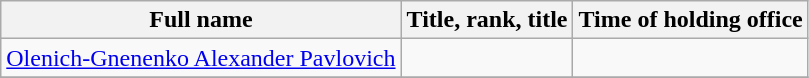<table class="wikitable">
<tr>
<th>Full name</th>
<th>Title, rank, title</th>
<th>Time of holding office</th>
</tr>
<tr>
<td><a href='#'>Olenich-Gnenenko Alexander Pavlovich</a></td>
<td></td>
<td></td>
</tr>
<tr>
</tr>
</table>
